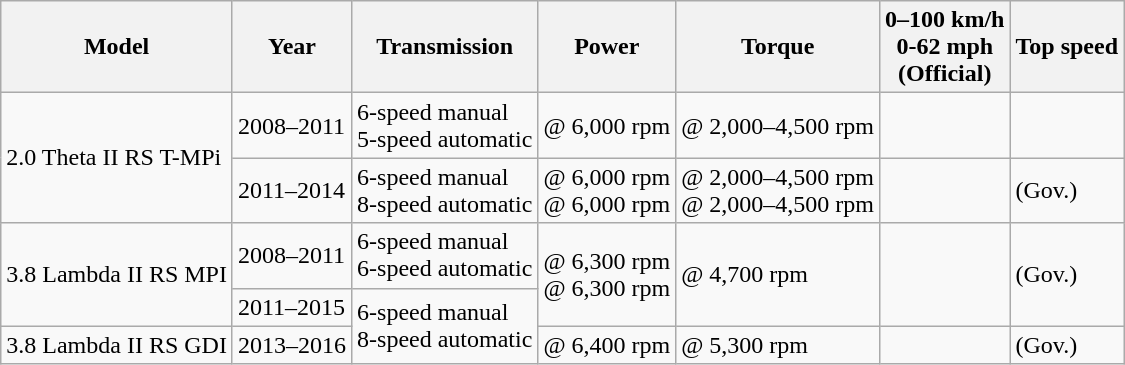<table class="wikitable collapsible">
<tr>
<th>Model</th>
<th>Year</th>
<th>Transmission</th>
<th>Power</th>
<th>Torque</th>
<th>0–100 km/h<br>0-62 mph<br>(Official)</th>
<th>Top speed</th>
</tr>
<tr>
<td rowspan=2>2.0 Theta II RS T-MPi</td>
<td>2008–2011</td>
<td>6-speed manual<br>5-speed automatic</td>
<td> @ 6,000 rpm</td>
<td> @ 2,000–4,500 rpm</td>
<td></td>
<td></td>
</tr>
<tr>
<td>2011–2014</td>
<td>6-speed manual<br>8-speed automatic</td>
<td> @ 6,000 rpm<br> @ 6,000 rpm</td>
<td> @ 2,000–4,500 rpm<br> @ 2,000–4,500 rpm</td>
<td></td>
<td> (Gov.)</td>
</tr>
<tr>
<td rowspan=2>3.8 Lambda II RS MPI</td>
<td>2008–2011</td>
<td>6-speed manual<br>6-speed automatic</td>
<td rowspan=2> @ 6,300 rpm<br> @ 6,300 rpm</td>
<td rowspan=2> @ 4,700 rpm</td>
<td rowspan=2></td>
<td rowspan=2> (Gov.)</td>
</tr>
<tr>
<td>2011–2015</td>
<td rowspan=2>6-speed manual<br>8-speed automatic</td>
</tr>
<tr>
<td>3.8 Lambda II RS GDI</td>
<td>2013–2016</td>
<td> @ 6,400 rpm</td>
<td> @ 5,300 rpm</td>
<td></td>
<td> (Gov.)</td>
</tr>
</table>
